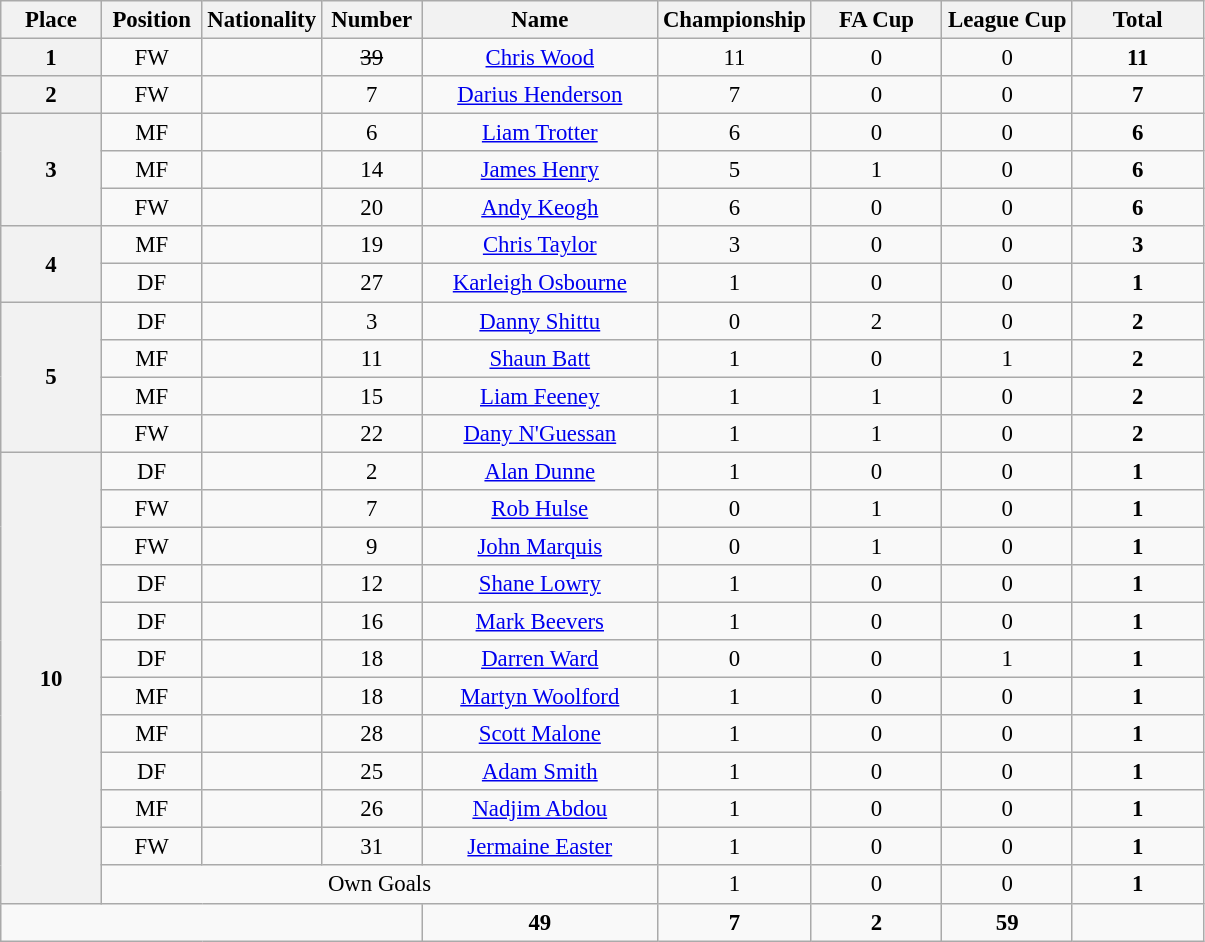<table class="wikitable" style="font-size: 95%; text-align: center;">
<tr>
<th width=60>Place</th>
<th width=60>Position</th>
<th width=60>Nationality</th>
<th width=60>Number</th>
<th width=150>Name</th>
<th width=80>Championship</th>
<th width=80>FA Cup</th>
<th width=80>League Cup</th>
<th width=80><strong>Total</strong></th>
</tr>
<tr>
<th>1</th>
<td>FW</td>
<td></td>
<td><s>39</s></td>
<td><a href='#'>Chris Wood</a></td>
<td>11</td>
<td>0</td>
<td>0</td>
<td><strong>11</strong></td>
</tr>
<tr>
<th rowspan="1">2</th>
<td>FW</td>
<td></td>
<td>7</td>
<td><a href='#'>Darius Henderson</a></td>
<td>7</td>
<td>0</td>
<td>0</td>
<td><strong>7</strong></td>
</tr>
<tr>
<th rowspan="3">3</th>
<td>MF</td>
<td></td>
<td>6</td>
<td><a href='#'>Liam Trotter</a></td>
<td>6</td>
<td>0</td>
<td>0</td>
<td><strong>6</strong></td>
</tr>
<tr>
<td>MF</td>
<td></td>
<td>14</td>
<td><a href='#'>James Henry</a></td>
<td>5</td>
<td>1</td>
<td>0</td>
<td><strong>6</strong></td>
</tr>
<tr>
<td>FW</td>
<td></td>
<td>20</td>
<td><a href='#'>Andy Keogh</a></td>
<td>6</td>
<td>0</td>
<td>0</td>
<td><strong>6</strong></td>
</tr>
<tr>
<th rowspan="2">4</th>
<td>MF</td>
<td></td>
<td>19</td>
<td><a href='#'>Chris Taylor</a></td>
<td>3</td>
<td>0</td>
<td>0</td>
<td><strong>3</strong></td>
</tr>
<tr>
<td>DF</td>
<td></td>
<td>27</td>
<td><a href='#'>Karleigh Osbourne</a></td>
<td>1</td>
<td>0</td>
<td>0</td>
<td><strong>1</strong></td>
</tr>
<tr>
<th rowspan="4">5</th>
<td>DF</td>
<td></td>
<td>3</td>
<td><a href='#'>Danny Shittu</a></td>
<td>0</td>
<td>2</td>
<td>0</td>
<td><strong>2</strong></td>
</tr>
<tr>
<td>MF</td>
<td></td>
<td>11</td>
<td><a href='#'>Shaun Batt</a></td>
<td>1</td>
<td>0</td>
<td>1</td>
<td><strong>2</strong></td>
</tr>
<tr>
<td>MF</td>
<td></td>
<td>15</td>
<td><a href='#'>Liam Feeney</a></td>
<td>1</td>
<td>1</td>
<td>0</td>
<td><strong>2</strong></td>
</tr>
<tr>
<td>FW</td>
<td></td>
<td>22</td>
<td><a href='#'>Dany N'Guessan</a></td>
<td>1</td>
<td>1</td>
<td>0</td>
<td><strong>2</strong></td>
</tr>
<tr>
<th rowspan="12">10</th>
<td>DF</td>
<td></td>
<td>2</td>
<td><a href='#'>Alan Dunne</a></td>
<td>1</td>
<td>0</td>
<td>0</td>
<td><strong>1</strong></td>
</tr>
<tr>
<td>FW</td>
<td></td>
<td>7</td>
<td><a href='#'>Rob Hulse</a></td>
<td>0</td>
<td>1</td>
<td>0</td>
<td><strong>1</strong></td>
</tr>
<tr>
<td>FW</td>
<td></td>
<td>9</td>
<td><a href='#'>John Marquis</a></td>
<td>0</td>
<td>1</td>
<td>0</td>
<td><strong>1</strong></td>
</tr>
<tr>
<td>DF</td>
<td></td>
<td>12</td>
<td><a href='#'>Shane Lowry</a></td>
<td>1</td>
<td>0</td>
<td>0</td>
<td><strong>1</strong></td>
</tr>
<tr>
<td>DF</td>
<td></td>
<td>16</td>
<td><a href='#'>Mark Beevers</a></td>
<td>1</td>
<td>0</td>
<td>0</td>
<td><strong>1</strong></td>
</tr>
<tr>
<td>DF</td>
<td></td>
<td>18</td>
<td><a href='#'>Darren Ward</a></td>
<td>0</td>
<td>0</td>
<td>1</td>
<td><strong>1</strong></td>
</tr>
<tr>
<td>MF</td>
<td></td>
<td>18</td>
<td><a href='#'>Martyn Woolford</a></td>
<td>1</td>
<td>0</td>
<td>0</td>
<td><strong>1</strong></td>
</tr>
<tr>
<td>MF</td>
<td></td>
<td>28</td>
<td><a href='#'>Scott Malone</a></td>
<td>1</td>
<td>0</td>
<td>0</td>
<td><strong>1</strong></td>
</tr>
<tr>
<td>DF</td>
<td></td>
<td>25</td>
<td><a href='#'>Adam Smith</a></td>
<td>1</td>
<td>0</td>
<td>0</td>
<td><strong>1</strong></td>
</tr>
<tr>
<td>MF</td>
<td></td>
<td>26</td>
<td><a href='#'>Nadjim Abdou</a></td>
<td>1</td>
<td>0</td>
<td>0</td>
<td><strong>1</strong></td>
</tr>
<tr>
<td>FW</td>
<td></td>
<td>31</td>
<td><a href='#'>Jermaine Easter</a></td>
<td>1</td>
<td>0</td>
<td>0</td>
<td><strong>1</strong></td>
</tr>
<tr>
<td colspan="4">Own Goals</td>
<td>1</td>
<td>0</td>
<td>0</td>
<td><strong>1</strong></td>
</tr>
<tr>
<td colspan="4"></td>
<td><strong>49</strong></td>
<td><strong>7</strong></td>
<td><strong>2</strong></td>
<td><strong>59</strong></td>
</tr>
</table>
